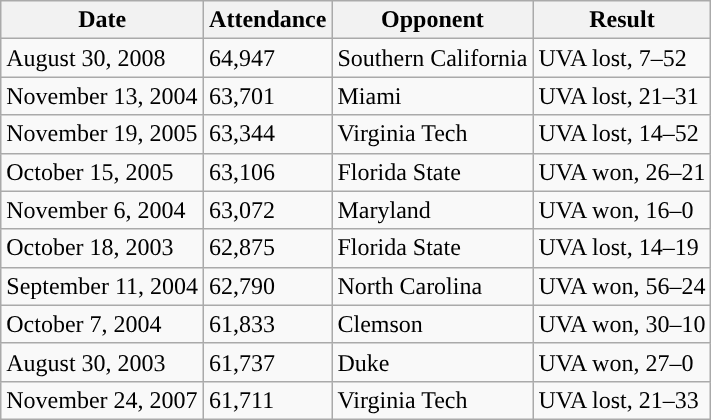<table class="wikitable">
<tr>
<th>Date</th>
<th>Attendance</th>
<th>Opponent</th>
<th>Result</th>
</tr>
<tr>
<td>August 30, 2008</td>
<td>64,947</td>
<td>Southern California</td>
<td>UVA lost, 7–52</td>
</tr>
<tr>
<td>November 13, 2004</td>
<td>63,701</td>
<td>Miami</td>
<td>UVA lost, 21–31</td>
</tr>
<tr>
<td>November 19, 2005</td>
<td>63,344</td>
<td>Virginia Tech</td>
<td>UVA lost, 14–52</td>
</tr>
<tr>
<td>October 15, 2005</td>
<td>63,106</td>
<td>Florida State</td>
<td>UVA won, 26–21</td>
</tr>
<tr>
<td>November 6, 2004</td>
<td>63,072</td>
<td>Maryland</td>
<td>UVA won, 16–0</td>
</tr>
<tr>
<td>October 18, 2003</td>
<td>62,875</td>
<td>Florida State</td>
<td>UVA lost, 14–19</td>
</tr>
<tr>
<td>September 11, 2004</td>
<td>62,790</td>
<td>North Carolina</td>
<td>UVA won, 56–24</td>
</tr>
<tr>
<td>October 7, 2004</td>
<td>61,833</td>
<td>Clemson</td>
<td>UVA won, 30–10</td>
</tr>
<tr>
<td>August 30, 2003</td>
<td>61,737</td>
<td>Duke</td>
<td>UVA won, 27–0</td>
</tr>
<tr>
<td>November 24, 2007</td>
<td>61,711</td>
<td>Virginia Tech</td>
<td>UVA lost, 21–33</td>
</tr>
</table>
